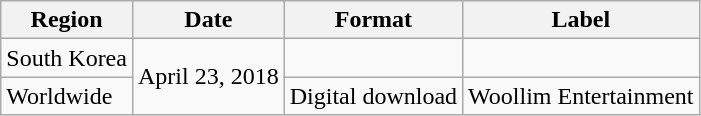<table class = "wikitable plainrowheaders">
<tr>
<th>Region</th>
<th>Date</th>
<th>Format</th>
<th>Label</th>
</tr>
<tr>
<td>South Korea</td>
<td rowspan="2">April 23, 2018</td>
<td></td>
<td></td>
</tr>
<tr>
<td>Worldwide</td>
<td>Digital download</td>
<td>Woollim Entertainment</td>
</tr>
</table>
